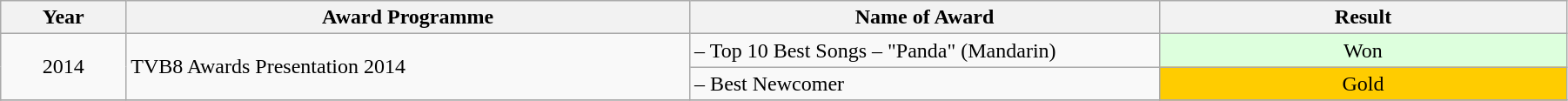<table class="wikitable" style="width:95%;">
<tr>
<th style="width:8%">Year</th>
<th style="width:36%">Award Programme</th>
<th style="width:30%">Name of Award</th>
<th style="width:60%">Result</th>
</tr>
<tr>
<td rowspan=2 align="center">2014</td>
<td rowspan=2>TVB8 Awards Presentation 2014</td>
<td>– Top 10 Best Songs – "Panda" (Mandarin)</td>
<td style="background:#ddffdd;text-align:center;">Won</td>
</tr>
<tr>
<td>– Best Newcomer</td>
<td style="background:#FFCC00;text-align:center;">Gold</td>
</tr>
<tr>
</tr>
</table>
